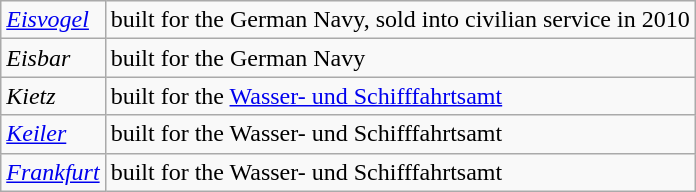<table class="wikitable">
<tr>
<td><em><a href='#'>Eisvogel</a></em></td>
<td>built for the German Navy, sold into civilian service in 2010</td>
</tr>
<tr>
<td><em>Eisbar</em></td>
<td>built for the German Navy</td>
</tr>
<tr>
<td><em>Kietz</em></td>
<td>built for the <a href='#'>Wasser- und Schifffahrtsamt</a></td>
</tr>
<tr>
<td><em><a href='#'>Keiler</a></em></td>
<td>built for the Wasser- und Schifffahrtsamt</td>
</tr>
<tr>
<td><em><a href='#'>Frankfurt</a></em></td>
<td>built for the Wasser- und Schifffahrtsamt</td>
</tr>
</table>
